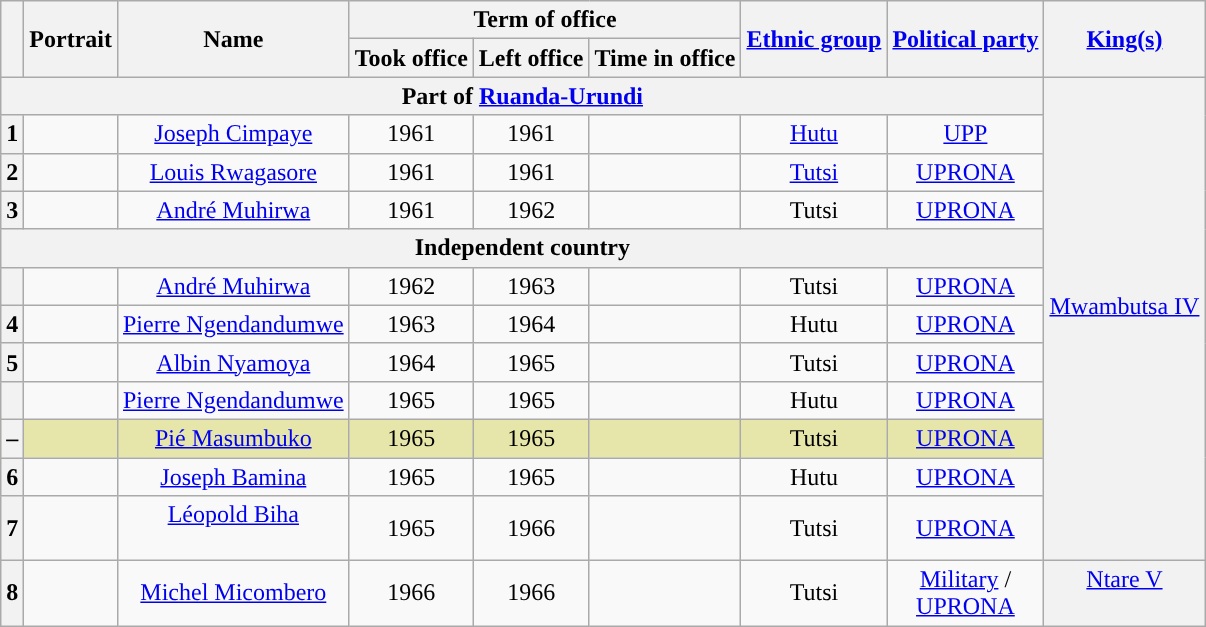<table class="wikitable" style="text-align:center">
<tr>
<th rowspan="2"></th>
<th rowspan="2">Portrait</th>
<th rowspan="2">Name<br></th>
<th colspan="3">Term of office</th>
<th rowspan="2"><a href='#'>Ethnic group</a></th>
<th rowspan="2"><a href='#'>Political party</a></th>
<th rowspan="2"><a href='#'>King(s)</a><br></th>
</tr>
<tr>
<th>Took office</th>
<th>Left office</th>
<th>Time in office</th>
</tr>
<tr>
<th colspan="8">Part of <a href='#'>Ruanda-Urundi</a></th>
<th rowspan="12" style="font-weight:normal"><a href='#'>Mwambutsa IV</a><br><br></th>
</tr>
<tr>
<th style="background:">1</th>
<td></td>
<td><a href='#'>Joseph Cimpaye</a><br></td>
<td> 1961</td>
<td> 1961</td>
<td></td>
<td><a href='#'>Hutu</a></td>
<td><a href='#'>UPP</a></td>
</tr>
<tr>
<th style="background:">2</th>
<td></td>
<td><a href='#'>Louis Rwagasore</a><br></td>
<td> 1961</td>
<td> 1961<br></td>
<td></td>
<td><a href='#'>Tutsi</a></td>
<td><a href='#'>UPRONA</a></td>
</tr>
<tr>
<th style="background:">3</th>
<td></td>
<td><a href='#'>André Muhirwa</a><br></td>
<td> 1961</td>
<td> 1962</td>
<td></td>
<td>Tutsi</td>
<td><a href='#'>UPRONA</a></td>
</tr>
<tr>
<th colspan="8">Independent country</th>
</tr>
<tr>
<th style="background:"></th>
<td></td>
<td><a href='#'>André Muhirwa</a><br></td>
<td> 1962</td>
<td> 1963</td>
<td></td>
<td>Tutsi</td>
<td><a href='#'>UPRONA</a></td>
</tr>
<tr>
<th style="background:">4</th>
<td></td>
<td><a href='#'>Pierre Ngendandumwe</a><br></td>
<td> 1963</td>
<td> 1964</td>
<td></td>
<td>Hutu</td>
<td><a href='#'>UPRONA</a></td>
</tr>
<tr>
<th style="background:">5</th>
<td></td>
<td><a href='#'>Albin Nyamoya</a><br></td>
<td> 1964</td>
<td> 1965</td>
<td></td>
<td>Tutsi</td>
<td><a href='#'>UPRONA</a></td>
</tr>
<tr>
<th style="background:"></th>
<td></td>
<td><a href='#'>Pierre Ngendandumwe</a><br></td>
<td> 1965</td>
<td> 1965<br></td>
<td></td>
<td>Hutu</td>
<td><a href='#'>UPRONA</a></td>
</tr>
<tr style="background:#e6e6aa;">
<th style="background:">–</th>
<td></td>
<td><a href='#'>Pié Masumbuko</a><br></td>
<td> 1965</td>
<td> 1965</td>
<td></td>
<td>Tutsi</td>
<td><a href='#'>UPRONA</a></td>
</tr>
<tr>
<th style="background:">6</th>
<td></td>
<td><a href='#'>Joseph Bamina</a><br></td>
<td> 1965</td>
<td> 1965</td>
<td></td>
<td>Hutu</td>
<td><a href='#'>UPRONA</a></td>
</tr>
<tr>
<th style="background:">7</th>
<td></td>
<td><a href='#'>Léopold Biha</a><br><br></td>
<td> 1965</td>
<td> 1966<br></td>
<td></td>
<td>Tutsi</td>
<td><a href='#'>UPRONA</a></td>
</tr>
<tr>
<th style="background:">8</th>
<td></td>
<td><a href='#'>Michel Micombero</a><br></td>
<td> 1966</td>
<td> 1966<br></td>
<td></td>
<td>Tutsi</td>
<td><a href='#'>Military</a> / <br><a href='#'>UPRONA</a></td>
<th rowspan="1" style="font-weight:normal"><a href='#'>Ntare V</a><br><br></th>
</tr>
</table>
